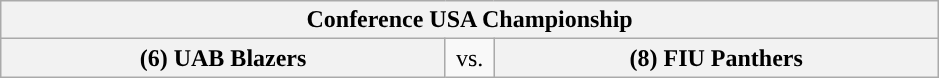<table class="wikitable">
<tr>
<th style="width: 604px;" colspan=3>Conference USA Championship</th>
</tr>
<tr>
<th style="width: 289px; ">(6) UAB Blazers</th>
<td style="width: 25px; text-align:center">vs.</td>
<th style="width: 289px; ">(8) FIU Panthers</th>
</tr>
</table>
